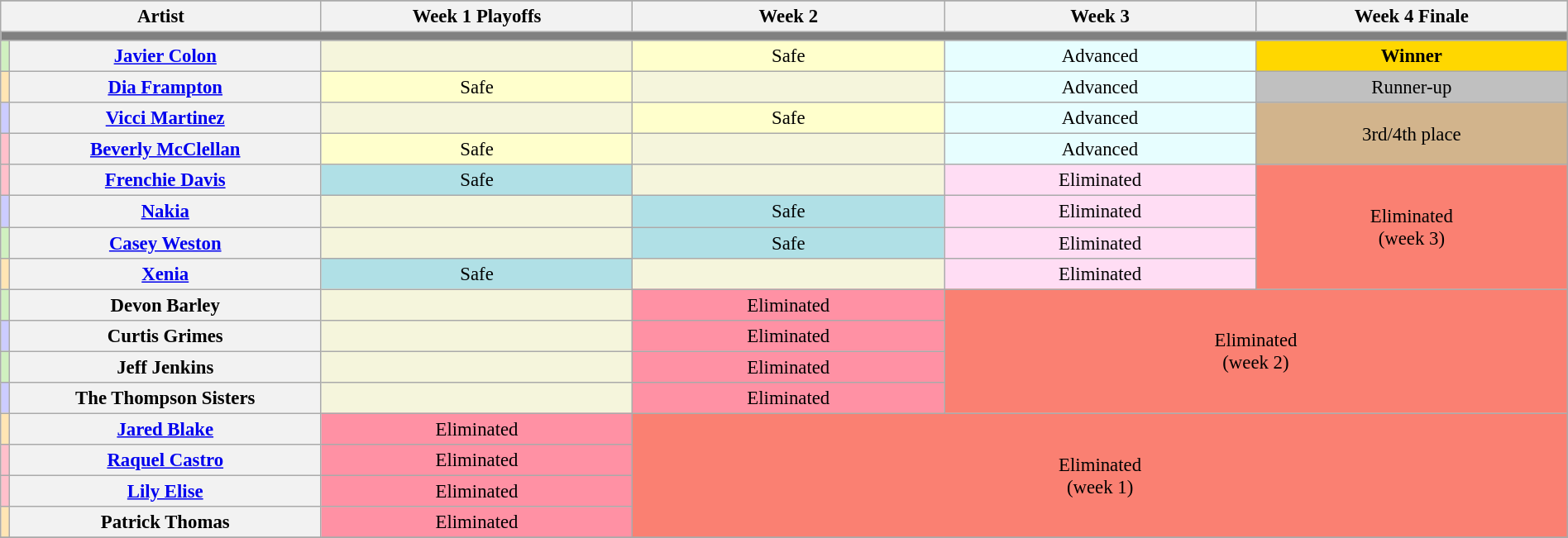<table class="wikitable"  style="text-align:center; font-size:95%; width:100%;">
<tr>
</tr>
<tr>
<th colspan="2">Artist</th>
<th width="20%">Week 1 Playoffs</th>
<th width="20%">Week 2</th>
<th width="20%">Week 3</th>
<th width="20%">Week 4 Finale</th>
</tr>
<tr>
<th colspan="6" style="background:grey;"></th>
</tr>
<tr>
<td style="background:#d0f0c0;"></td>
<th width="20%"><a href='#'>Javier Colon</a></th>
<td style="background:#F5F5DC;"></td>
<td style="background:#FFFFCC;">Safe</td>
<td style="background:#E7FEFF;">Advanced</td>
<th style="background:gold;">Winner</th>
</tr>
<tr>
<td style="background:#ffe5b4;"></td>
<th width="16%"><a href='#'>Dia Frampton</a></th>
<td style="background:#FFFFCC;">Safe</td>
<td style="background:#F5F5DC;"></td>
<td style="background:#E7FEFF;">Advanced</td>
<td style="background:silver;">Runner-up</td>
</tr>
<tr>
<td style="background:#ccf;"></td>
<th width="16%"><a href='#'>Vicci Martinez</a></th>
<td style="background:#F5F5DC;"></td>
<td style="background:#FFFFCC;">Safe</td>
<td style="background:#E7FEFF;">Advanced</td>
<td rowspan="2" style="background:tan;">3rd/4th place</td>
</tr>
<tr>
<td style="background:pink;"></td>
<th width="16%"><a href='#'>Beverly McClellan</a></th>
<td style="background:#FFFFCC;">Safe</td>
<td style="background:#F5F5DC;"></td>
<td style="background:#E7FEFF;">Advanced</td>
</tr>
<tr>
<td style="background:pink;"></td>
<th width="16%"><a href='#'>Frenchie Davis</a></th>
<td style="background:#B0E0E6;">Safe</td>
<td style="background:#F5F5DC;"></td>
<td style="background:#FFDDF4;">Eliminated</td>
<td rowspan="4" style="background:salmon;">Eliminated<br>(week 3)</td>
</tr>
<tr>
<td style="background:#ccf;"></td>
<th width="16%"><a href='#'>Nakia</a></th>
<td style="background:#F5F5DC;"></td>
<td style="background:#B0E0E6;">Safe</td>
<td style="background:#FFDDF4;">Eliminated</td>
</tr>
<tr>
<td style="background:#d0f0c0;"></td>
<th width="16%"><a href='#'>Casey Weston</a></th>
<td style="background:#F5F5DC;"></td>
<td style="background:#B0E0E6;">Safe</td>
<td style="background:#FFDDF4;">Eliminated</td>
</tr>
<tr>
<td style="background:#ffe5b4;"></td>
<th width="16%"><a href='#'>Xenia</a></th>
<td style="background:#B0E0E6;">Safe</td>
<td style="background:#F5F5DC;"></td>
<td style="background:#FFDDF4;">Eliminated</td>
</tr>
<tr>
<td style="background:#d0f0c0;"></td>
<th width="16%">Devon Barley</th>
<td style="background:#F5F5DC;"></td>
<td style="background:#FF91A4;">Eliminated</td>
<td colspan="2" rowspan="4" style="background:salmon;">Eliminated<br>(week 2)</td>
</tr>
<tr>
<td style="background:#ccf;"></td>
<th width="16%">Curtis Grimes</th>
<td style="background:#F5F5DC;"></td>
<td style="background:#FF91A4;">Eliminated</td>
</tr>
<tr>
<td style="background:#d0f0c0;"></td>
<th width="16%">Jeff Jenkins</th>
<td style="background:#F5F5DC;"></td>
<td style="background:#FF91A4;">Eliminated</td>
</tr>
<tr>
<td style="background:#ccf;"></td>
<th width="16%">The Thompson Sisters</th>
<td style="background:#F5F5DC;"></td>
<td style="background:#FF91A4;">Eliminated</td>
</tr>
<tr>
<td style="background:#ffe5b4;"></td>
<th width="16%"><a href='#'>Jared Blake</a></th>
<td style="background:#FF91A4;">Eliminated</td>
<td colspan="3" rowspan="4" style="background:salmon;">Eliminated<br>(week 1)</td>
</tr>
<tr>
<td style="background:pink;"></td>
<th width="16%"><a href='#'>Raquel Castro</a></th>
<td style="background:#FF91A4;">Eliminated</td>
</tr>
<tr>
<td style="background:pink;"></td>
<th width="16%"><a href='#'>Lily Elise</a></th>
<td style="background:#FF91A4;">Eliminated</td>
</tr>
<tr>
<td style="background:#ffe5b4;"></td>
<th width="16%">Patrick Thomas</th>
<td style="background:#FF91A4;">Eliminated</td>
</tr>
<tr>
</tr>
</table>
